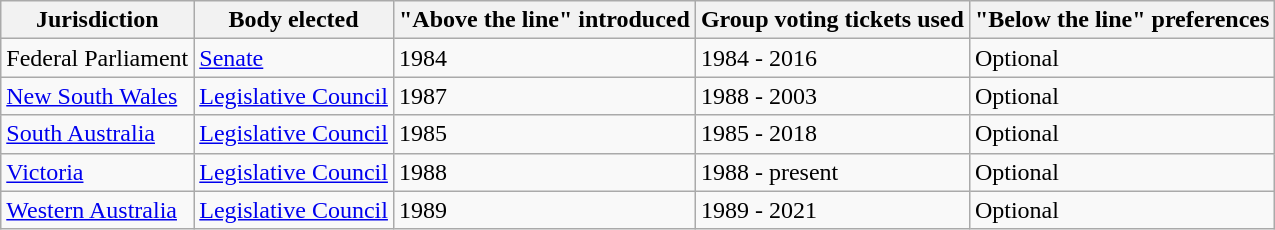<table class="wikitable  sortable">
<tr>
<th>Jurisdiction</th>
<th>Body elected</th>
<th>"Above the line" introduced</th>
<th>Group voting tickets used</th>
<th>"Below the line" preferences</th>
</tr>
<tr>
<td>Federal Parliament</td>
<td><a href='#'>Senate</a></td>
<td>1984</td>
<td>1984 - 2016</td>
<td>Optional</td>
</tr>
<tr>
<td><a href='#'>New South Wales</a></td>
<td><a href='#'>Legislative Council</a></td>
<td>1987</td>
<td>1988 - 2003</td>
<td>Optional</td>
</tr>
<tr>
<td><a href='#'>South Australia</a></td>
<td><a href='#'>Legislative Council</a></td>
<td>1985</td>
<td>1985 - 2018</td>
<td>Optional</td>
</tr>
<tr>
<td><a href='#'>Victoria</a></td>
<td><a href='#'>Legislative Council</a></td>
<td>1988</td>
<td>1988 - present</td>
<td>Optional</td>
</tr>
<tr>
<td><a href='#'>Western Australia</a></td>
<td><a href='#'>Legislative Council</a></td>
<td>1989</td>
<td>1989 - 2021</td>
<td>Optional</td>
</tr>
</table>
